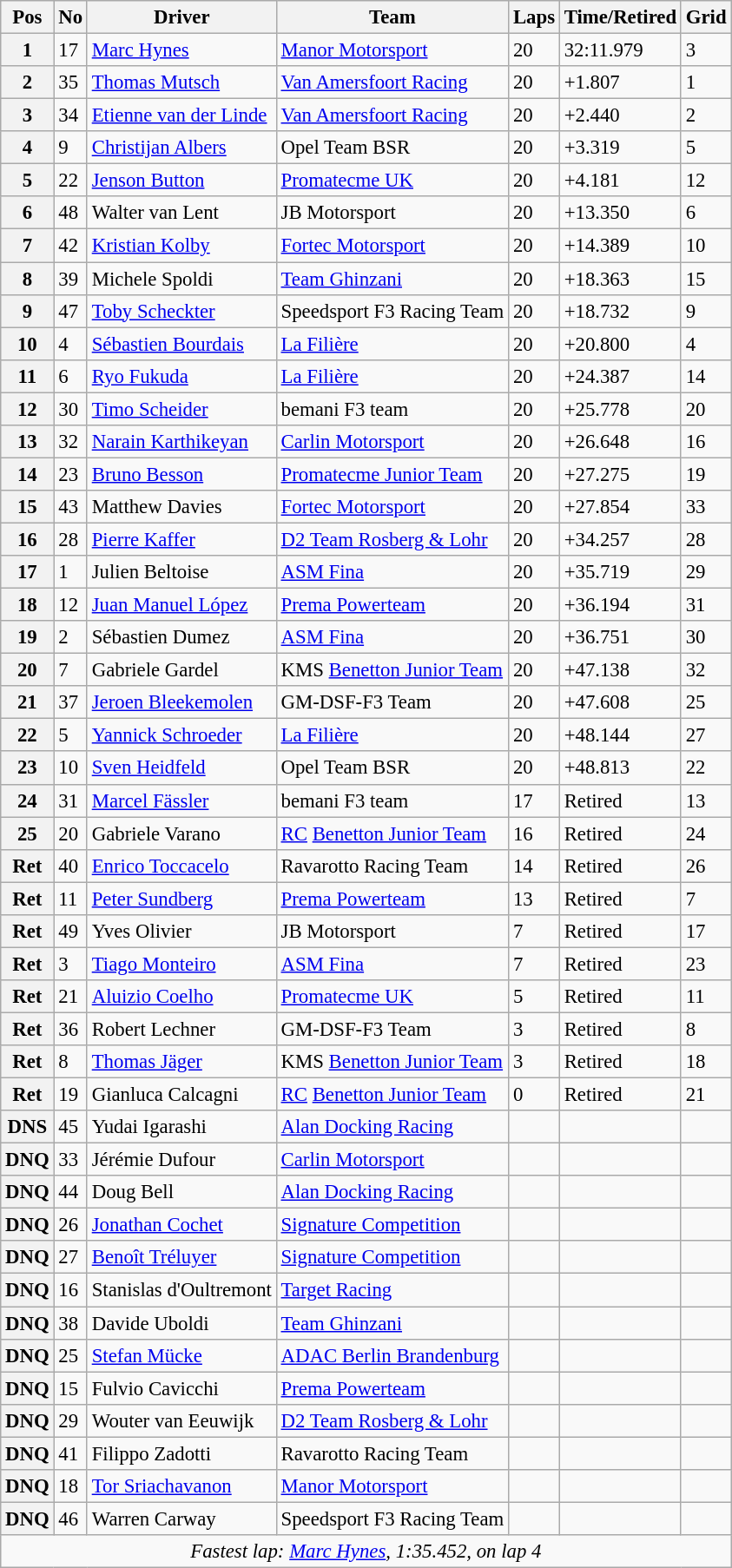<table class="wikitable" style="font-size: 95%;">
<tr>
<th>Pos</th>
<th>No</th>
<th>Driver</th>
<th>Team</th>
<th>Laps</th>
<th>Time/Retired</th>
<th>Grid</th>
</tr>
<tr>
<th>1</th>
<td>17</td>
<td> <a href='#'>Marc Hynes</a></td>
<td><a href='#'>Manor Motorsport</a></td>
<td>20</td>
<td>32:11.979</td>
<td>3</td>
</tr>
<tr>
<th>2</th>
<td>35</td>
<td> <a href='#'>Thomas Mutsch</a></td>
<td><a href='#'>Van Amersfoort Racing</a></td>
<td>20</td>
<td>+1.807</td>
<td>1</td>
</tr>
<tr>
<th>3</th>
<td>34</td>
<td> <a href='#'>Etienne van der Linde</a></td>
<td><a href='#'>Van Amersfoort Racing</a></td>
<td>20</td>
<td>+2.440</td>
<td>2</td>
</tr>
<tr>
<th>4</th>
<td>9</td>
<td> <a href='#'>Christijan Albers</a></td>
<td>Opel Team BSR</td>
<td>20</td>
<td>+3.319</td>
<td>5</td>
</tr>
<tr>
<th>5</th>
<td>22</td>
<td> <a href='#'>Jenson Button</a></td>
<td><a href='#'>Promatecme UK</a></td>
<td>20</td>
<td>+4.181</td>
<td>12</td>
</tr>
<tr>
<th>6</th>
<td>48</td>
<td> Walter van Lent</td>
<td>JB Motorsport</td>
<td>20</td>
<td>+13.350</td>
<td>6</td>
</tr>
<tr>
<th>7</th>
<td>42</td>
<td> <a href='#'>Kristian Kolby</a></td>
<td><a href='#'>Fortec Motorsport</a></td>
<td>20</td>
<td>+14.389</td>
<td>10</td>
</tr>
<tr>
<th>8</th>
<td>39</td>
<td> Michele Spoldi</td>
<td><a href='#'>Team Ghinzani</a></td>
<td>20</td>
<td>+18.363</td>
<td>15</td>
</tr>
<tr>
<th>9</th>
<td>47</td>
<td> <a href='#'>Toby Scheckter</a></td>
<td>Speedsport F3 Racing Team</td>
<td>20</td>
<td>+18.732</td>
<td>9</td>
</tr>
<tr>
<th>10</th>
<td>4</td>
<td> <a href='#'>Sébastien Bourdais</a></td>
<td><a href='#'>La Filière</a></td>
<td>20</td>
<td>+20.800</td>
<td>4</td>
</tr>
<tr>
<th>11</th>
<td>6</td>
<td> <a href='#'>Ryo Fukuda</a></td>
<td><a href='#'>La Filière</a></td>
<td>20</td>
<td>+24.387</td>
<td>14</td>
</tr>
<tr>
<th>12</th>
<td>30</td>
<td> <a href='#'>Timo Scheider</a></td>
<td>bemani F3 team</td>
<td>20</td>
<td>+25.778</td>
<td>20</td>
</tr>
<tr>
<th>13</th>
<td>32</td>
<td> <a href='#'>Narain Karthikeyan</a></td>
<td><a href='#'>Carlin Motorsport</a></td>
<td>20</td>
<td>+26.648</td>
<td>16</td>
</tr>
<tr>
<th>14</th>
<td>23</td>
<td> <a href='#'>Bruno Besson</a></td>
<td><a href='#'>Promatecme Junior Team</a></td>
<td>20</td>
<td>+27.275</td>
<td>19</td>
</tr>
<tr>
<th>15</th>
<td>43</td>
<td> Matthew Davies</td>
<td><a href='#'>Fortec Motorsport</a></td>
<td>20</td>
<td>+27.854</td>
<td>33</td>
</tr>
<tr>
<th>16</th>
<td>28</td>
<td> <a href='#'>Pierre Kaffer</a></td>
<td><a href='#'>D2 Team Rosberg & Lohr</a></td>
<td>20</td>
<td>+34.257</td>
<td>28</td>
</tr>
<tr>
<th>17</th>
<td>1</td>
<td> Julien Beltoise</td>
<td><a href='#'>ASM Fina</a></td>
<td>20</td>
<td>+35.719</td>
<td>29</td>
</tr>
<tr>
<th>18</th>
<td>12</td>
<td> <a href='#'>Juan Manuel López</a></td>
<td><a href='#'>Prema Powerteam</a></td>
<td>20</td>
<td>+36.194</td>
<td>31</td>
</tr>
<tr>
<th>19</th>
<td>2</td>
<td> Sébastien Dumez</td>
<td><a href='#'>ASM Fina</a></td>
<td>20</td>
<td>+36.751</td>
<td>30</td>
</tr>
<tr>
<th>20</th>
<td>7</td>
<td> Gabriele Gardel</td>
<td>KMS <a href='#'>Benetton Junior Team</a></td>
<td>20</td>
<td>+47.138</td>
<td>32</td>
</tr>
<tr>
<th>21</th>
<td>37</td>
<td> <a href='#'>Jeroen Bleekemolen</a></td>
<td>GM-DSF-F3 Team</td>
<td>20</td>
<td>+47.608</td>
<td>25</td>
</tr>
<tr>
<th>22</th>
<td>5</td>
<td> <a href='#'>Yannick Schroeder</a></td>
<td><a href='#'>La Filière</a></td>
<td>20</td>
<td>+48.144</td>
<td>27</td>
</tr>
<tr>
<th>23</th>
<td>10</td>
<td> <a href='#'>Sven Heidfeld</a></td>
<td>Opel Team BSR</td>
<td>20</td>
<td>+48.813</td>
<td>22</td>
</tr>
<tr>
<th>24</th>
<td>31</td>
<td> <a href='#'>Marcel Fässler</a></td>
<td>bemani F3 team</td>
<td>17</td>
<td>Retired</td>
<td>13</td>
</tr>
<tr>
<th>25</th>
<td>20</td>
<td> Gabriele Varano</td>
<td><a href='#'>RC</a> <a href='#'>Benetton Junior Team</a></td>
<td>16</td>
<td>Retired</td>
<td>24</td>
</tr>
<tr>
<th>Ret</th>
<td>40</td>
<td> <a href='#'>Enrico Toccacelo</a></td>
<td>Ravarotto Racing Team</td>
<td>14</td>
<td>Retired</td>
<td>26</td>
</tr>
<tr>
<th>Ret</th>
<td>11</td>
<td> <a href='#'>Peter Sundberg</a></td>
<td><a href='#'>Prema Powerteam</a></td>
<td>13</td>
<td>Retired</td>
<td>7</td>
</tr>
<tr>
<th>Ret</th>
<td>49</td>
<td> Yves Olivier</td>
<td>JB Motorsport</td>
<td>7</td>
<td>Retired</td>
<td>17</td>
</tr>
<tr>
<th>Ret</th>
<td>3</td>
<td> <a href='#'>Tiago Monteiro</a></td>
<td><a href='#'>ASM Fina</a></td>
<td>7</td>
<td>Retired</td>
<td>23</td>
</tr>
<tr>
<th>Ret</th>
<td>21</td>
<td> <a href='#'>Aluizio Coelho</a></td>
<td><a href='#'>Promatecme UK</a></td>
<td>5</td>
<td>Retired</td>
<td>11</td>
</tr>
<tr>
<th>Ret</th>
<td>36</td>
<td> Robert Lechner</td>
<td>GM-DSF-F3 Team</td>
<td>3</td>
<td>Retired</td>
<td>8</td>
</tr>
<tr>
<th>Ret</th>
<td>8</td>
<td> <a href='#'>Thomas Jäger</a></td>
<td>KMS <a href='#'>Benetton Junior Team</a></td>
<td>3</td>
<td>Retired</td>
<td>18</td>
</tr>
<tr>
<th>Ret</th>
<td>19</td>
<td> Gianluca Calcagni</td>
<td><a href='#'>RC</a> <a href='#'>Benetton Junior Team</a></td>
<td>0</td>
<td>Retired</td>
<td>21</td>
</tr>
<tr>
<th>DNS</th>
<td>45</td>
<td> Yudai Igarashi</td>
<td><a href='#'>Alan Docking Racing</a></td>
<td></td>
<td></td>
<td></td>
</tr>
<tr>
<th>DNQ</th>
<td>33</td>
<td> Jérémie Dufour</td>
<td><a href='#'>Carlin Motorsport</a></td>
<td></td>
<td></td>
<td></td>
</tr>
<tr>
<th>DNQ</th>
<td>44</td>
<td> Doug Bell</td>
<td><a href='#'>Alan Docking Racing</a></td>
<td></td>
<td></td>
<td></td>
</tr>
<tr>
<th>DNQ</th>
<td>26</td>
<td> <a href='#'>Jonathan Cochet</a></td>
<td><a href='#'>Signature Competition</a></td>
<td></td>
<td></td>
<td></td>
</tr>
<tr>
<th>DNQ</th>
<td>27</td>
<td> <a href='#'>Benoît Tréluyer</a></td>
<td><a href='#'>Signature Competition</a></td>
<td></td>
<td></td>
<td></td>
</tr>
<tr>
<th>DNQ</th>
<td>16</td>
<td> Stanislas d'Oultremont</td>
<td><a href='#'>Target Racing</a></td>
<td></td>
<td></td>
<td></td>
</tr>
<tr>
<th>DNQ</th>
<td>38</td>
<td> Davide Uboldi</td>
<td><a href='#'>Team Ghinzani</a></td>
<td></td>
<td></td>
<td></td>
</tr>
<tr>
<th>DNQ</th>
<td>25</td>
<td> <a href='#'>Stefan Mücke</a></td>
<td><a href='#'>ADAC Berlin Brandenburg</a></td>
<td></td>
<td></td>
<td></td>
</tr>
<tr>
<th>DNQ</th>
<td>15</td>
<td> Fulvio Cavicchi</td>
<td><a href='#'>Prema Powerteam</a></td>
<td></td>
<td></td>
<td></td>
</tr>
<tr>
<th>DNQ</th>
<td>29</td>
<td> Wouter van Eeuwijk</td>
<td><a href='#'>D2 Team Rosberg & Lohr</a></td>
<td></td>
<td></td>
<td></td>
</tr>
<tr>
<th>DNQ</th>
<td>41</td>
<td> Filippo Zadotti</td>
<td>Ravarotto Racing Team</td>
<td></td>
<td></td>
<td></td>
</tr>
<tr>
<th>DNQ</th>
<td>18</td>
<td> <a href='#'>Tor Sriachavanon</a></td>
<td><a href='#'>Manor Motorsport</a></td>
<td></td>
<td></td>
<td></td>
</tr>
<tr>
<th>DNQ</th>
<td>46</td>
<td> Warren Carway</td>
<td>Speedsport F3 Racing Team</td>
<td></td>
<td></td>
<td></td>
</tr>
<tr>
<td colspan=7 align=center><em>Fastest lap: <a href='#'>Marc Hynes</a>, 1:35.452,  on lap 4</em></td>
</tr>
</table>
